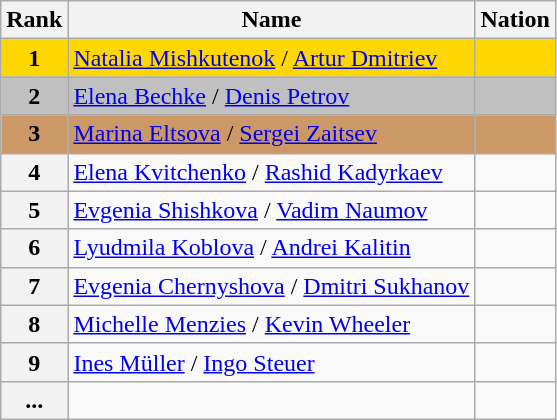<table class="wikitable">
<tr>
<th>Rank</th>
<th>Name</th>
<th>Nation</th>
</tr>
<tr bgcolor="gold">
<td align="center"><strong>1</strong></td>
<td><a href='#'>Natalia Mishkutenok</a> / <a href='#'>Artur Dmitriev</a></td>
<td></td>
</tr>
<tr bgcolor="silver">
<td align="center"><strong>2</strong></td>
<td><a href='#'>Elena Bechke</a> / <a href='#'>Denis Petrov</a></td>
<td></td>
</tr>
<tr bgcolor="cc9966">
<td align="center"><strong>3</strong></td>
<td><a href='#'>Marina Eltsova</a> / <a href='#'>Sergei Zaitsev</a></td>
<td></td>
</tr>
<tr>
<th>4</th>
<td><a href='#'>Elena Kvitchenko</a> / <a href='#'>Rashid Kadyrkaev</a></td>
<td></td>
</tr>
<tr>
<th>5</th>
<td><a href='#'>Evgenia Shishkova</a> / <a href='#'>Vadim Naumov</a></td>
<td></td>
</tr>
<tr>
<th>6</th>
<td><a href='#'>Lyudmila Koblova</a> / <a href='#'>Andrei Kalitin</a></td>
<td></td>
</tr>
<tr>
<th>7</th>
<td><a href='#'>Evgenia Chernyshova</a> / <a href='#'>Dmitri Sukhanov</a></td>
<td></td>
</tr>
<tr>
<th>8</th>
<td><a href='#'>Michelle Menzies</a> / <a href='#'>Kevin Wheeler</a></td>
<td></td>
</tr>
<tr>
<th>9</th>
<td><a href='#'>Ines Müller</a> / <a href='#'>Ingo Steuer</a></td>
<td></td>
</tr>
<tr>
<th>...</th>
<td></td>
<td></td>
</tr>
</table>
